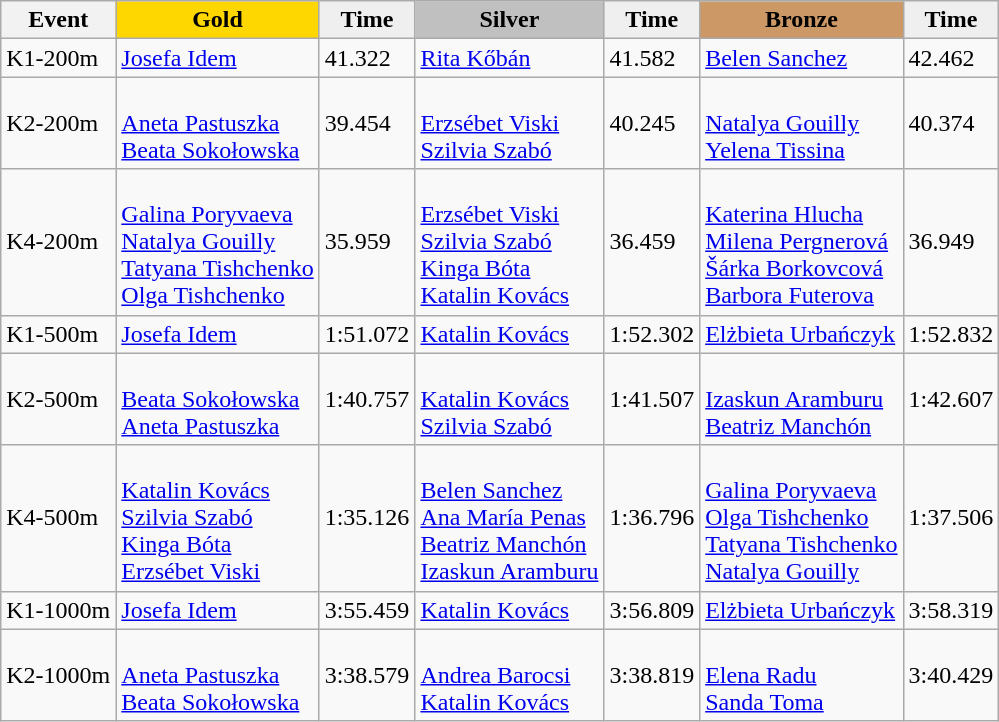<table class="wikitable">
<tr>
<th>Event</th>
<td align=center bgcolor="gold"><strong>Gold</strong></td>
<td align=center bgcolor="EFEFEF"><strong>Time</strong></td>
<td align=center bgcolor="silver"><strong>Silver</strong></td>
<td align=center bgcolor="EFEFEF"><strong>Time</strong></td>
<td align=center bgcolor="CC9966"><strong>Bronze</strong></td>
<td align=center bgcolor="EFEFEF"><strong>Time</strong></td>
</tr>
<tr>
<td>K1-200m</td>
<td> <a href='#'>Josefa Idem</a></td>
<td>41.322</td>
<td> <a href='#'>Rita Kőbán</a></td>
<td>41.582</td>
<td> <a href='#'>Belen Sanchez</a></td>
<td>42.462</td>
</tr>
<tr>
<td>K2-200m</td>
<td><br><a href='#'>Aneta Pastuszka</a><br><a href='#'>Beata Sokołowska</a></td>
<td>39.454</td>
<td><br><a href='#'>Erzsébet Viski</a><br><a href='#'>Szilvia Szabó</a></td>
<td>40.245</td>
<td><br><a href='#'>Natalya Gouilly</a><br><a href='#'>Yelena Tissina</a></td>
<td>40.374</td>
</tr>
<tr>
<td>K4-200m</td>
<td><br><a href='#'>Galina Poryvaeva</a><br><a href='#'>Natalya Gouilly</a><br><a href='#'>Tatyana Tishchenko</a><br><a href='#'>Olga Tishchenko</a></td>
<td>35.959</td>
<td><br><a href='#'>Erzsébet Viski</a><br><a href='#'>Szilvia Szabó</a><br><a href='#'>Kinga Bóta</a><br><a href='#'>Katalin Kovács</a></td>
<td>36.459</td>
<td><br><a href='#'>Katerina Hlucha</a><br><a href='#'>Milena Pergnerová</a><br><a href='#'>Šárka Borkovcová</a><br><a href='#'>Barbora Futerova</a></td>
<td>36.949</td>
</tr>
<tr>
<td>K1-500m</td>
<td> <a href='#'>Josefa Idem</a></td>
<td>1:51.072</td>
<td> <a href='#'>Katalin Kovács</a></td>
<td>1:52.302</td>
<td> <a href='#'>Elżbieta Urbańczyk</a></td>
<td>1:52.832</td>
</tr>
<tr>
<td>K2-500m</td>
<td><br><a href='#'>Beata Sokołowska</a><br><a href='#'>Aneta Pastuszka</a></td>
<td>1:40.757</td>
<td><br><a href='#'>Katalin Kovács</a><br><a href='#'>Szilvia Szabó</a></td>
<td>1:41.507</td>
<td><br><a href='#'>Izaskun Aramburu</a><br><a href='#'>Beatriz Manchón</a></td>
<td>1:42.607</td>
</tr>
<tr>
<td>K4-500m</td>
<td><br><a href='#'>Katalin Kovács</a><br><a href='#'>Szilvia Szabó</a><br><a href='#'>Kinga Bóta</a><br><a href='#'>Erzsébet Viski</a></td>
<td>1:35.126</td>
<td><br><a href='#'>Belen Sanchez</a><br><a href='#'>Ana María Penas</a><br><a href='#'>Beatriz Manchón</a><br><a href='#'>Izaskun Aramburu</a></td>
<td>1:36.796</td>
<td><br><a href='#'>Galina Poryvaeva</a><br><a href='#'>Olga Tishchenko</a><br><a href='#'>Tatyana Tishchenko</a><br><a href='#'>Natalya Gouilly</a></td>
<td>1:37.506</td>
</tr>
<tr>
<td>K1-1000m</td>
<td> <a href='#'>Josefa Idem</a></td>
<td>3:55.459</td>
<td> <a href='#'>Katalin Kovács</a></td>
<td>3:56.809</td>
<td> <a href='#'>Elżbieta Urbańczyk</a></td>
<td>3:58.319</td>
</tr>
<tr>
<td>K2-1000m</td>
<td><br><a href='#'>Aneta Pastuszka</a><br><a href='#'>Beata Sokołowska</a></td>
<td>3:38.579</td>
<td><br><a href='#'>Andrea Barocsi</a><br><a href='#'>Katalin Kovács</a></td>
<td>3:38.819</td>
<td><br><a href='#'>Elena Radu</a><br><a href='#'>Sanda Toma</a></td>
<td>3:40.429</td>
</tr>
</table>
